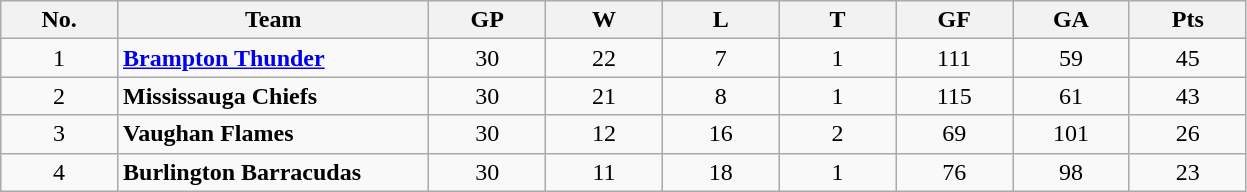<table class="wikitable sortable">
<tr>
<th bgcolor="#DDDDFF" width="7.5%" title="Division rank">No.</th>
<th bgcolor="#DDDDFF" width="20%">Team</th>
<th bgcolor="#DDDDFF" width="7.5%" title="Games played" class="unsortable">GP</th>
<th bgcolor="#DDDDFF" width="7.5%" title="Wins">W</th>
<th bgcolor="#DDDDFF" width="7.5%" title="Losses">L</th>
<th bgcolor="#DDDDFF" width="7.5%" title="Ties">T</th>
<th bgcolor="#DDDDFF" width="7.5%" title="Ties">GF</th>
<th bgcolor="#DDDDFF" width="7.5%" title="Ties">GA</th>
<th bgcolor="#DDDDFF" width="7.5%" title="Points">Pts</th>
</tr>
<tr align=center>
<td>1</td>
<td align=left><strong><a href='#'>Brampton Thunder</a></strong></td>
<td>30</td>
<td>22</td>
<td>7</td>
<td>1</td>
<td>111</td>
<td>59</td>
<td>45</td>
</tr>
<tr align=center>
<td>2</td>
<td align=left><strong>Mississauga Chiefs</strong></td>
<td>30</td>
<td>21</td>
<td>8</td>
<td>1</td>
<td>115</td>
<td>61</td>
<td>43</td>
</tr>
<tr align=center>
<td>3</td>
<td align=left><strong>Vaughan Flames</strong></td>
<td>30</td>
<td>12</td>
<td>16</td>
<td>2</td>
<td>69</td>
<td>101</td>
<td>26</td>
</tr>
<tr align=center>
<td>4</td>
<td align=left><strong>Burlington Barracudas</strong></td>
<td>30</td>
<td>11</td>
<td>18</td>
<td>1</td>
<td>76</td>
<td>98</td>
<td>23</td>
</tr>
</table>
